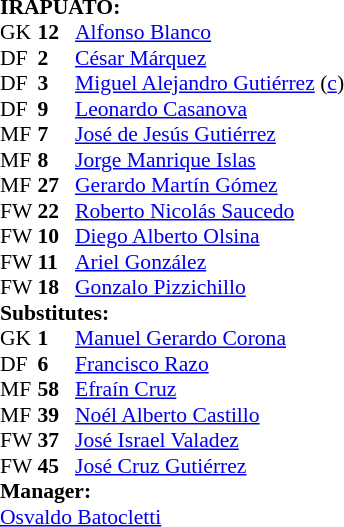<table style="font-size: 90%" cellspacing="0" cellpadding="0">
<tr>
<td colspan="4"><strong>IRAPUATO:</strong></td>
</tr>
<tr>
<th width=25></th>
<th width=25></th>
</tr>
<tr>
</tr>
<tr>
<td>GK</td>
<td><strong>12</strong></td>
<td> <a href='#'>Alfonso Blanco</a></td>
</tr>
<tr>
<td>DF</td>
<td><strong>2</strong></td>
<td> <a href='#'>César Márquez</a></td>
<td></td>
</tr>
<tr>
<td>DF</td>
<td><strong>3</strong></td>
<td> <a href='#'>Miguel Alejandro Gutiérrez</a> (<a href='#'>c</a>)</td>
<td></td>
</tr>
<tr>
<td>DF</td>
<td><strong>9</strong></td>
<td> <a href='#'>Leonardo Casanova</a></td>
<td></td>
</tr>
<tr>
<td>MF</td>
<td><strong>7</strong></td>
<td> <a href='#'>José de Jesús Gutiérrez</a></td>
<td></td>
</tr>
<tr>
<td>MF</td>
<td><strong>8</strong></td>
<td> <a href='#'>Jorge Manrique Islas</a></td>
</tr>
<tr>
<td>MF</td>
<td><strong>27</strong></td>
<td> <a href='#'>Gerardo Martín Gómez</a></td>
<td></td>
<td></td>
</tr>
<tr>
<td>FW</td>
<td><strong>22</strong></td>
<td> <a href='#'>Roberto Nicolás Saucedo</a></td>
<td></td>
<td></td>
</tr>
<tr>
<td>FW</td>
<td><strong>10</strong></td>
<td> <a href='#'>Diego Alberto Olsina</a></td>
</tr>
<tr>
<td>FW</td>
<td><strong>11</strong></td>
<td> <a href='#'>Ariel González</a></td>
</tr>
<tr>
<td>FW</td>
<td><strong>18</strong></td>
<td> <a href='#'>Gonzalo Pizzichillo</a></td>
<td></td>
<td></td>
</tr>
<tr>
<td colspan=3><strong>Substitutes:</strong></td>
</tr>
<tr>
<td>GK</td>
<td><strong>1</strong></td>
<td> <a href='#'>Manuel Gerardo Corona</a></td>
</tr>
<tr>
<td>DF</td>
<td><strong>6</strong></td>
<td> <a href='#'>Francisco Razo</a></td>
</tr>
<tr>
<td>MF</td>
<td><strong>58</strong></td>
<td> <a href='#'>Efraín Cruz</a></td>
<td></td>
<td></td>
</tr>
<tr>
<td>MF</td>
<td><strong>39</strong></td>
<td> <a href='#'>Noél Alberto Castillo</a></td>
</tr>
<tr>
<td>FW</td>
<td><strong>37</strong></td>
<td> <a href='#'>José Israel Valadez</a></td>
<td></td>
<td></td>
</tr>
<tr>
<td>FW</td>
<td><strong>45</strong></td>
<td> <a href='#'>José Cruz Gutiérrez</a></td>
<td></td>
<td></td>
</tr>
<tr>
<td colspan=3><strong>Manager:</strong></td>
</tr>
<tr>
<td colspan=4> <a href='#'>Osvaldo Batocletti</a></td>
</tr>
</table>
